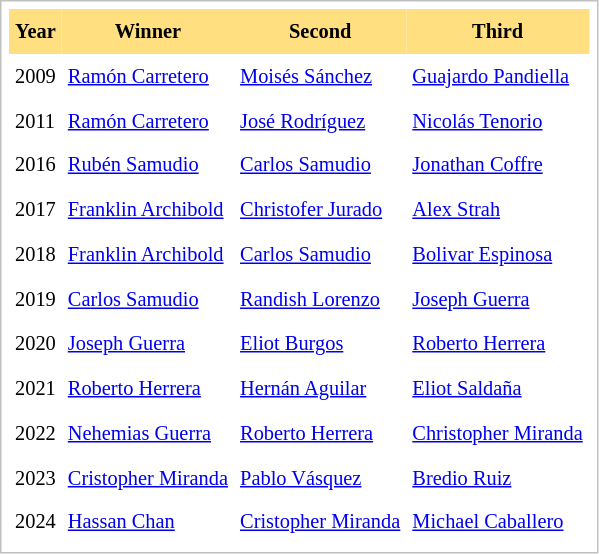<table cellpadding="4" cellspacing="0"  style="border: 1px solid silver; color: black; margin: 0 0 0.5em 0; background-color: white; padding: 5px; text-align: left; font-size:85%; vertical-align: top; line-height:1.6em;">
<tr>
<th scope=col; align="center" bgcolor="FFDF80">Year</th>
<th scope=col; align="center" bgcolor="FFDF80">Winner</th>
<th scope=col; align="center" bgcolor="FFDF80">Second</th>
<th scope=col; align="center" bgcolor="FFDF80">Third</th>
</tr>
<tr>
<td>2009</td>
<td><a href='#'>Ramón Carretero</a></td>
<td><a href='#'>Moisés Sánchez</a></td>
<td><a href='#'>Guajardo Pandiella</a></td>
</tr>
<tr>
<td>2011</td>
<td><a href='#'>Ramón Carretero</a></td>
<td><a href='#'>José Rodríguez</a></td>
<td><a href='#'>Nicolás Tenorio</a></td>
</tr>
<tr>
<td>2016</td>
<td><a href='#'>Rubén Samudio</a></td>
<td><a href='#'>Carlos Samudio</a></td>
<td><a href='#'>Jonathan Coffre</a></td>
</tr>
<tr>
<td>2017</td>
<td><a href='#'>Franklin Archibold</a></td>
<td><a href='#'>Christofer Jurado</a></td>
<td><a href='#'>Alex Strah</a></td>
</tr>
<tr>
<td>2018</td>
<td><a href='#'>Franklin Archibold</a></td>
<td><a href='#'>Carlos Samudio</a></td>
<td><a href='#'>Bolivar Espinosa</a></td>
</tr>
<tr>
<td>2019</td>
<td><a href='#'>Carlos Samudio</a></td>
<td><a href='#'>Randish Lorenzo</a></td>
<td><a href='#'>Joseph Guerra</a></td>
</tr>
<tr>
<td>2020</td>
<td><a href='#'>Joseph Guerra</a></td>
<td><a href='#'>Eliot Burgos</a></td>
<td><a href='#'>Roberto Herrera</a></td>
</tr>
<tr>
<td>2021</td>
<td><a href='#'>Roberto Herrera</a></td>
<td><a href='#'>Hernán Aguilar</a></td>
<td><a href='#'>Eliot Saldaña</a></td>
</tr>
<tr>
<td>2022</td>
<td><a href='#'>Nehemias Guerra</a></td>
<td><a href='#'>Roberto Herrera</a></td>
<td><a href='#'>Christopher Miranda</a></td>
</tr>
<tr>
<td>2023</td>
<td><a href='#'>Cristopher Miranda</a></td>
<td><a href='#'>Pablo Vásquez</a></td>
<td><a href='#'>Bredio Ruiz</a></td>
</tr>
<tr>
<td>2024</td>
<td><a href='#'>Hassan Chan</a></td>
<td><a href='#'>Cristopher Miranda</a></td>
<td><a href='#'>Michael Caballero</a></td>
</tr>
</table>
